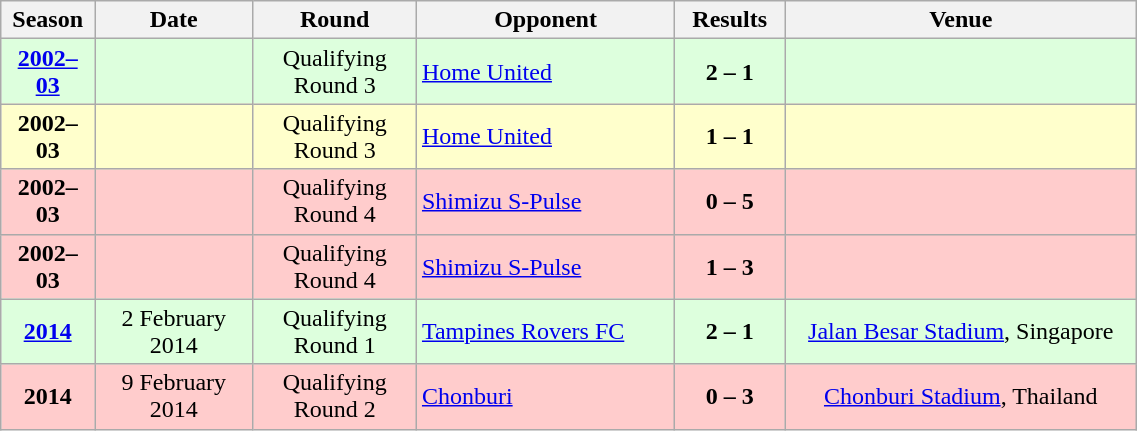<table width=60% class="wikitable" style="text-align:center">
<tr>
<th width=1%>Season</th>
<th width=5%>Date</th>
<th width=4%>Round</th>
<th width=11%>Opponent</th>
<th width=2%>Results</th>
<th width=15%>Venue</th>
</tr>
<tr bgcolor=#dfd>
<td><strong><a href='#'>2002–03</a></strong></td>
<td></td>
<td>Qualifying Round 3</td>
<td align="left"> <a href='#'>Home United</a></td>
<td><strong>2 – 1</strong></td>
<td></td>
</tr>
<tr bgcolor=#ffffcc>
<td><strong>2002–03</strong></td>
<td></td>
<td>Qualifying Round 3</td>
<td align="left"> <a href='#'>Home United</a></td>
<td><strong>1 – 1</strong></td>
<td></td>
</tr>
<tr bgcolor=#ffcccc>
<td><strong>2002–03</strong></td>
<td></td>
<td>Qualifying Round 4</td>
<td align="left"> <a href='#'>Shimizu S-Pulse</a></td>
<td><strong>0 – 5</strong></td>
<td></td>
</tr>
<tr bgcolor=#ffcccc>
<td><strong>2002–03</strong></td>
<td></td>
<td>Qualifying Round 4</td>
<td align="left"> <a href='#'>Shimizu S-Pulse</a></td>
<td><strong>1 – 3</strong></td>
<td></td>
</tr>
<tr bgcolor=#dfd>
<td><strong><a href='#'>2014</a></strong></td>
<td>2 February 2014</td>
<td>Qualifying Round 1</td>
<td align="left"> <a href='#'>Tampines Rovers FC</a></td>
<td><strong>2 – 1</strong></td>
<td><a href='#'>Jalan Besar Stadium</a>, Singapore</td>
</tr>
<tr bgcolor=#ffcccc>
<td><strong>2014</strong></td>
<td>9 February 2014</td>
<td>Qualifying Round 2</td>
<td align="left"> <a href='#'>Chonburi</a></td>
<td><strong>0 – 3</strong></td>
<td><a href='#'>Chonburi Stadium</a>, Thailand</td>
</tr>
</table>
